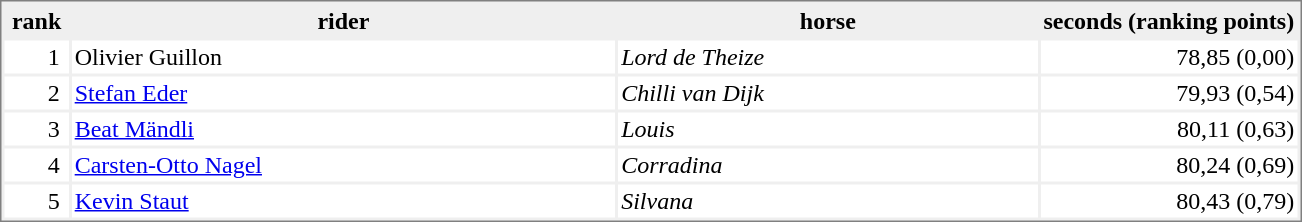<table style="border:1px solid #808080; background-color:#EFEFEF;" cellspacing="2" cellpadding="2">
<tr style="background-color:#EFEFEF;">
<th width="5%">rank</th>
<th>rider</th>
<th>horse</th>
<th width="20%">seconds (ranking points)</th>
</tr>
<tr valign="top" style="background-color:#FFFFFF;">
<td align="right">1 </td>
<td> Olivier Guillon</td>
<td><em>Lord de Theize</em></td>
<td align="right">78,85 (0,00)</td>
</tr>
<tr valign="top" style="background-color:#FFFFFF;">
<td align="right">2 </td>
<td> <a href='#'>Stefan Eder</a></td>
<td><em>Chilli van Dijk</em></td>
<td align="right">79,93 (0,54)</td>
</tr>
<tr valign="top" style="background-color:#FFFFFF;">
<td align="right">3 </td>
<td> <a href='#'>Beat Mändli</a></td>
<td><em>Louis</em></td>
<td align="right">80,11 (0,63)</td>
</tr>
<tr valign="top" style="background-color:#FFFFFF;">
<td align="right">4 </td>
<td> <a href='#'>Carsten-Otto Nagel</a></td>
<td><em>Corradina</em></td>
<td align="right">80,24 (0,69)</td>
</tr>
<tr valign="top" style="background-color:#FFFFFF;">
<td align="right">5 </td>
<td> <a href='#'>Kevin Staut</a></td>
<td><em>Silvana</em></td>
<td align="right">80,43 (0,79)</td>
</tr>
</table>
